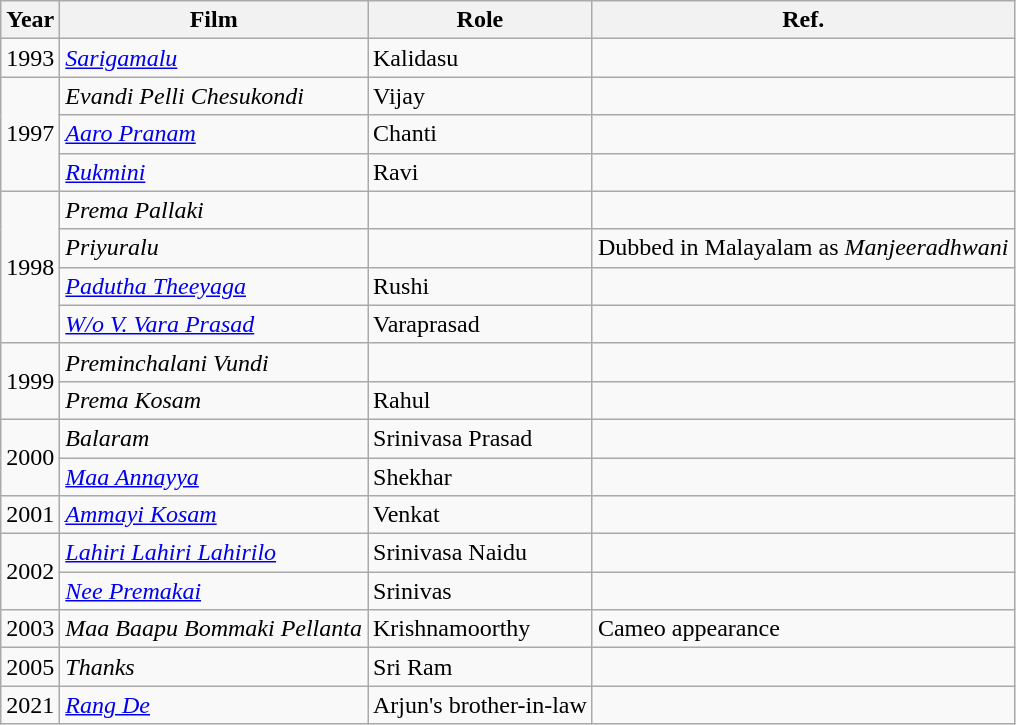<table class="wikitable sortable">
<tr>
<th>Year</th>
<th>Film</th>
<th>Role</th>
<th scope="col" class="unsortable">Ref.</th>
</tr>
<tr>
<td>1993</td>
<td><em><a href='#'>Sarigamalu</a></em></td>
<td>Kalidasu</td>
<td></td>
</tr>
<tr>
<td rowspan="3">1997</td>
<td><em>Evandi Pelli Chesukondi</em></td>
<td>Vijay</td>
<td></td>
</tr>
<tr>
<td><em><a href='#'>Aaro Pranam</a></em></td>
<td>Chanti</td>
<td></td>
</tr>
<tr>
<td><em><a href='#'>Rukmini</a></em></td>
<td>Ravi</td>
<td></td>
</tr>
<tr>
<td rowspan="4">1998</td>
<td><em>Prema Pallaki</em></td>
<td></td>
<td></td>
</tr>
<tr>
<td><em>Priyuralu</em></td>
<td></td>
<td>Dubbed in Malayalam as <em>Manjeeradhwani</em></td>
</tr>
<tr>
<td><em><a href='#'>Padutha Theeyaga</a></em></td>
<td>Rushi</td>
<td></td>
</tr>
<tr>
<td><em><a href='#'>W/o V. Vara Prasad</a></em></td>
<td>Varaprasad</td>
<td></td>
</tr>
<tr>
<td rowspan="2">1999</td>
<td><em>Preminchalani Vundi</em></td>
<td></td>
<td></td>
</tr>
<tr>
<td><em>Prema Kosam</em></td>
<td>Rahul</td>
<td></td>
</tr>
<tr>
<td rowspan="2">2000</td>
<td><em> Balaram</em></td>
<td>Srinivasa Prasad</td>
<td></td>
</tr>
<tr>
<td><em><a href='#'>Maa Annayya</a></em></td>
<td>Shekhar</td>
<td></td>
</tr>
<tr>
<td>2001</td>
<td><em><a href='#'>Ammayi Kosam</a></em></td>
<td>Venkat</td>
<td></td>
</tr>
<tr>
<td rowspan="2">2002</td>
<td><em><a href='#'>Lahiri Lahiri Lahirilo</a></em></td>
<td>Srinivasa Naidu</td>
<td></td>
</tr>
<tr>
<td><em><a href='#'>Nee Premakai</a></em></td>
<td>Srinivas</td>
<td></td>
</tr>
<tr>
<td>2003</td>
<td><em>Maa Baapu Bommaki Pellanta</em></td>
<td>Krishnamoorthy</td>
<td>Cameo appearance</td>
</tr>
<tr>
<td>2005</td>
<td><em>Thanks</em></td>
<td>Sri Ram</td>
<td></td>
</tr>
<tr>
<td>2021</td>
<td><em><a href='#'>Rang De</a></em></td>
<td>Arjun's brother-in-law</td>
<td></td>
</tr>
</table>
